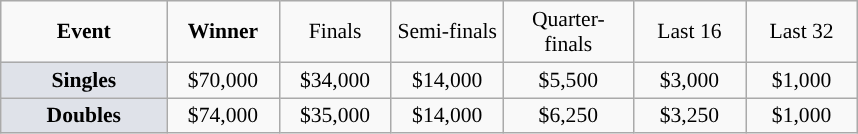<table class=wikitable style="font-size:90%;text-align:center">
<tr>
<td style="width:104px;"><strong>Event</strong></td>
<td style="width:68px;"><strong>Winner</strong></td>
<td style="width:68px;">Finals</td>
<td style="width:68px;">Semi-finals</td>
<td style="width:80px;">Quarter-finals</td>
<td style="width:68px;">Last 16</td>
<td style="width:68px;">Last 32</td>
</tr>
<tr>
<td style="background:#dfe2e9;"><strong>Singles</strong></td>
<td>$70,000</td>
<td>$34,000</td>
<td>$14,000</td>
<td>$5,500</td>
<td>$3,000</td>
<td>$1,000</td>
</tr>
<tr>
<td style="background:#dfe2e9;"><strong>Doubles</strong></td>
<td>$74,000</td>
<td>$35,000</td>
<td>$14,000</td>
<td>$6,250</td>
<td>$3,250</td>
<td>$1,000</td>
</tr>
</table>
